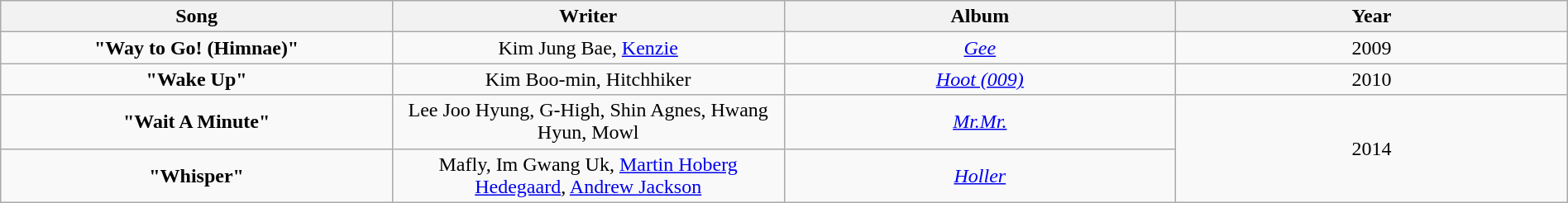<table class="wikitable" style="text-align:center; width:100%">
<tr>
<th style="width:25%">Song</th>
<th style="width:25%">Writer</th>
<th style="width:25%">Album</th>
<th style="width:25%">Year</th>
</tr>
<tr>
<td><strong>"Way to Go! (Himnae)"</strong></td>
<td>Kim Jung Bae, <a href='#'>Kenzie</a></td>
<td><em><a href='#'>Gee</a></em></td>
<td>2009</td>
</tr>
<tr>
<td><strong>"Wake Up"</strong></td>
<td>Kim Boo-min, Hitchhiker</td>
<td><em><a href='#'>Hoot (009)</a></em></td>
<td>2010</td>
</tr>
<tr>
<td><strong>"Wait A Minute"</strong></td>
<td>Lee Joo Hyung, G-High, Shin Agnes, Hwang Hyun, Mowl</td>
<td><em><a href='#'>Mr.Mr.</a></em></td>
<td rowspan="2">2014</td>
</tr>
<tr>
<td><strong>"Whisper"</strong></td>
<td>Mafly, Im Gwang Uk, <a href='#'>Martin Hoberg Hedegaard</a>, <a href='#'>Andrew Jackson</a></td>
<td><em><a href='#'>Holler</a></em></td>
</tr>
</table>
